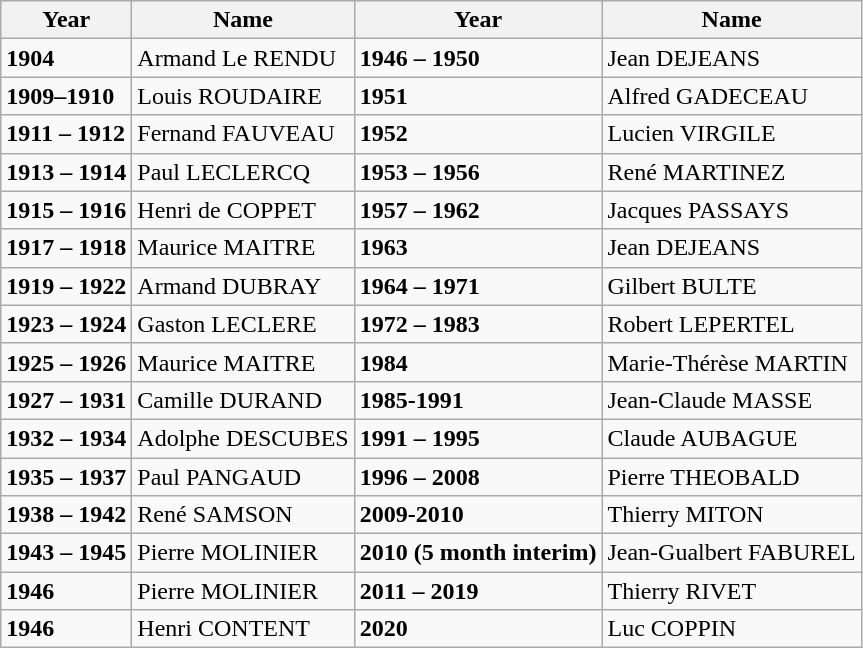<table class="wikitable">
<tr>
<th>Year</th>
<th>Name</th>
<th>Year</th>
<th>Name</th>
</tr>
<tr>
<td><strong>1904</strong></td>
<td>Armand Le RENDU</td>
<td><strong>1946 – 1950</strong></td>
<td>Jean DEJEANS</td>
</tr>
<tr>
<td><strong>1909–1910</strong></td>
<td>Louis ROUDAIRE</td>
<td><strong>1951</strong></td>
<td>Alfred GADECEAU</td>
</tr>
<tr>
<td><strong>1911 – 1912</strong></td>
<td>Fernand FAUVEAU</td>
<td><strong>1952</strong></td>
<td>Lucien VIRGILE</td>
</tr>
<tr>
<td><strong>1913 – 1914</strong></td>
<td>Paul LECLERCQ</td>
<td><strong>1953 – 1956</strong></td>
<td>René MARTINEZ</td>
</tr>
<tr>
<td><strong>1915 – 1916</strong></td>
<td>Henri de COPPET</td>
<td><strong>1957 – 1962</strong></td>
<td>Jacques PASSAYS</td>
</tr>
<tr>
<td><strong>1917 – 1918</strong></td>
<td>Maurice MAITRE</td>
<td><strong>1963</strong></td>
<td>Jean DEJEANS</td>
</tr>
<tr>
<td><strong>1919 – 1922</strong></td>
<td>Armand DUBRAY</td>
<td><strong>1964 – 1971</strong></td>
<td>Gilbert BULTE</td>
</tr>
<tr>
<td><strong>1923 – 1924</strong></td>
<td>Gaston LECLERE</td>
<td><strong>1972 – 1983</strong></td>
<td>Robert LEPERTEL</td>
</tr>
<tr>
<td><strong>1925 – 1926</strong></td>
<td>Maurice MAITRE</td>
<td><strong>1984</strong></td>
<td>Marie-Thérèse MARTIN</td>
</tr>
<tr>
<td><strong>1927 – 1931</strong></td>
<td>Camille DURAND</td>
<td><strong>1985-1991</strong></td>
<td>Jean-Claude MASSE</td>
</tr>
<tr>
<td><strong>1932 – 1934</strong></td>
<td>Adolphe DESCUBES</td>
<td><strong>1991 – 1995</strong></td>
<td>Claude AUBAGUE</td>
</tr>
<tr>
<td><strong>1935 – 1937</strong></td>
<td>Paul PANGAUD</td>
<td><strong>1996 – 2008</strong></td>
<td>Pierre THEOBALD</td>
</tr>
<tr>
<td><strong>1938 – 1942</strong></td>
<td>René SAMSON</td>
<td><strong>2009-2010</strong></td>
<td>Thierry MITON</td>
</tr>
<tr>
<td><strong>1943 – 1945</strong></td>
<td>Pierre MOLINIER</td>
<td><strong>2010 (5 month interim)</strong></td>
<td>Jean-Gualbert FABUREL</td>
</tr>
<tr>
<td><strong>1946</strong></td>
<td>Pierre MOLINIER</td>
<td><strong>2011 – 2019</strong></td>
<td>Thierry RIVET</td>
</tr>
<tr>
<td><strong>1946</strong></td>
<td>Henri CONTENT</td>
<td><strong>2020 </strong></td>
<td>Luc COPPIN</td>
</tr>
</table>
